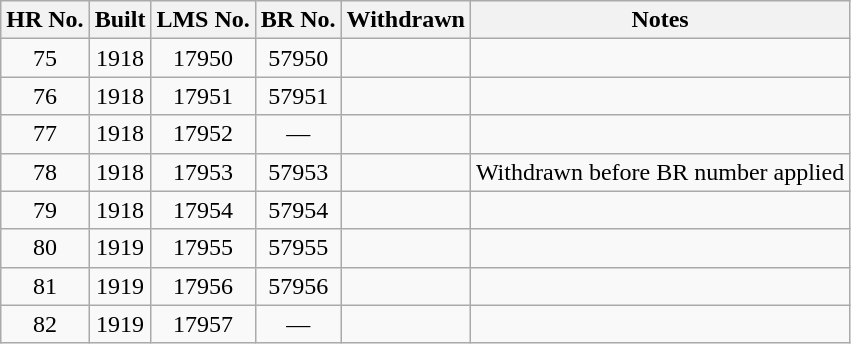<table class="wikitable sortable" style=text-align:center>
<tr>
<th>HR No.</th>
<th>Built</th>
<th>LMS No.</th>
<th>BR No.</th>
<th>Withdrawn</th>
<th>Notes</th>
</tr>
<tr>
<td>75</td>
<td>1918</td>
<td>17950</td>
<td>57950</td>
<td></td>
<td align=left></td>
</tr>
<tr>
<td>76</td>
<td>1918</td>
<td>17951</td>
<td>57951</td>
<td></td>
<td align=left></td>
</tr>
<tr>
<td>77</td>
<td>1918</td>
<td>17952</td>
<td>—</td>
<td></td>
<td align=left></td>
</tr>
<tr>
<td>78</td>
<td>1918</td>
<td>17953</td>
<td>57953</td>
<td></td>
<td align=left>Withdrawn before BR number applied</td>
</tr>
<tr>
<td>79</td>
<td>1918</td>
<td>17954</td>
<td>57954</td>
<td></td>
<td align=left></td>
</tr>
<tr>
<td>80</td>
<td>1919</td>
<td>17955</td>
<td>57955</td>
<td></td>
<td align=left></td>
</tr>
<tr>
<td>81</td>
<td>1919</td>
<td>17956</td>
<td>57956</td>
<td></td>
<td align=left></td>
</tr>
<tr>
<td>82</td>
<td>1919</td>
<td>17957</td>
<td>—</td>
<td></td>
<td align=left></td>
</tr>
</table>
